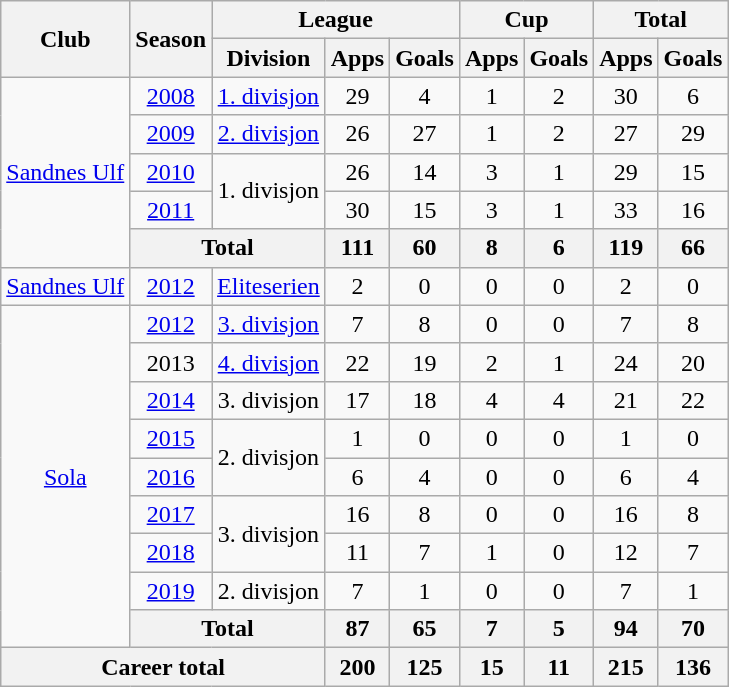<table class="wikitable" style="text-align: center;">
<tr>
<th rowspan="2">Club</th>
<th rowspan="2">Season</th>
<th colspan="3">League</th>
<th colspan="2">Cup</th>
<th colspan="2">Total</th>
</tr>
<tr>
<th>Division</th>
<th>Apps</th>
<th>Goals</th>
<th>Apps</th>
<th>Goals</th>
<th>Apps</th>
<th>Goals</th>
</tr>
<tr>
<td rowspan="5"><a href='#'>Sandnes Ulf</a></td>
<td><a href='#'>2008</a></td>
<td><a href='#'>1. divisjon</a></td>
<td>29</td>
<td>4</td>
<td>1</td>
<td>2</td>
<td>30</td>
<td>6</td>
</tr>
<tr>
<td><a href='#'>2009</a></td>
<td><a href='#'>2. divisjon</a></td>
<td>26</td>
<td>27</td>
<td>1</td>
<td>2</td>
<td>27</td>
<td>29</td>
</tr>
<tr>
<td><a href='#'>2010</a></td>
<td rowspan="2">1. divisjon</td>
<td>26</td>
<td>14</td>
<td>3</td>
<td>1</td>
<td>29</td>
<td>15</td>
</tr>
<tr>
<td><a href='#'>2011</a></td>
<td>30</td>
<td>15</td>
<td>3</td>
<td>1</td>
<td>33</td>
<td>16</td>
</tr>
<tr>
<th colspan="2">Total</th>
<th>111</th>
<th>60</th>
<th>8</th>
<th>6</th>
<th>119</th>
<th>66</th>
</tr>
<tr>
<td><a href='#'>Sandnes Ulf</a></td>
<td><a href='#'>2012</a></td>
<td><a href='#'>Eliteserien</a></td>
<td>2</td>
<td>0</td>
<td>0</td>
<td>0</td>
<td>2</td>
<td>0</td>
</tr>
<tr>
<td rowspan="9"><a href='#'>Sola</a></td>
<td><a href='#'>2012</a></td>
<td><a href='#'>3. divisjon</a></td>
<td>7</td>
<td>8</td>
<td>0</td>
<td>0</td>
<td>7</td>
<td>8</td>
</tr>
<tr>
<td>2013</td>
<td><a href='#'>4. divisjon</a></td>
<td>22</td>
<td>19</td>
<td>2</td>
<td>1</td>
<td>24</td>
<td>20</td>
</tr>
<tr>
<td><a href='#'>2014</a></td>
<td>3. divisjon</td>
<td>17</td>
<td>18</td>
<td>4</td>
<td>4</td>
<td>21</td>
<td>22</td>
</tr>
<tr>
<td><a href='#'>2015</a></td>
<td rowspan="2">2. divisjon</td>
<td>1</td>
<td>0</td>
<td>0</td>
<td>0</td>
<td>1</td>
<td>0</td>
</tr>
<tr>
<td><a href='#'>2016</a></td>
<td>6</td>
<td>4</td>
<td>0</td>
<td>0</td>
<td>6</td>
<td>4</td>
</tr>
<tr>
<td><a href='#'>2017</a></td>
<td rowspan="2">3. divisjon</td>
<td>16</td>
<td>8</td>
<td>0</td>
<td>0</td>
<td>16</td>
<td>8</td>
</tr>
<tr>
<td><a href='#'>2018</a></td>
<td>11</td>
<td>7</td>
<td>1</td>
<td>0</td>
<td>12</td>
<td>7</td>
</tr>
<tr>
<td><a href='#'>2019</a></td>
<td>2. divisjon</td>
<td>7</td>
<td>1</td>
<td>0</td>
<td>0</td>
<td>7</td>
<td>1</td>
</tr>
<tr>
<th colspan="2">Total</th>
<th>87</th>
<th>65</th>
<th>7</th>
<th>5</th>
<th>94</th>
<th>70</th>
</tr>
<tr>
<th colspan="3">Career total</th>
<th>200</th>
<th>125</th>
<th>15</th>
<th>11</th>
<th>215</th>
<th>136</th>
</tr>
</table>
